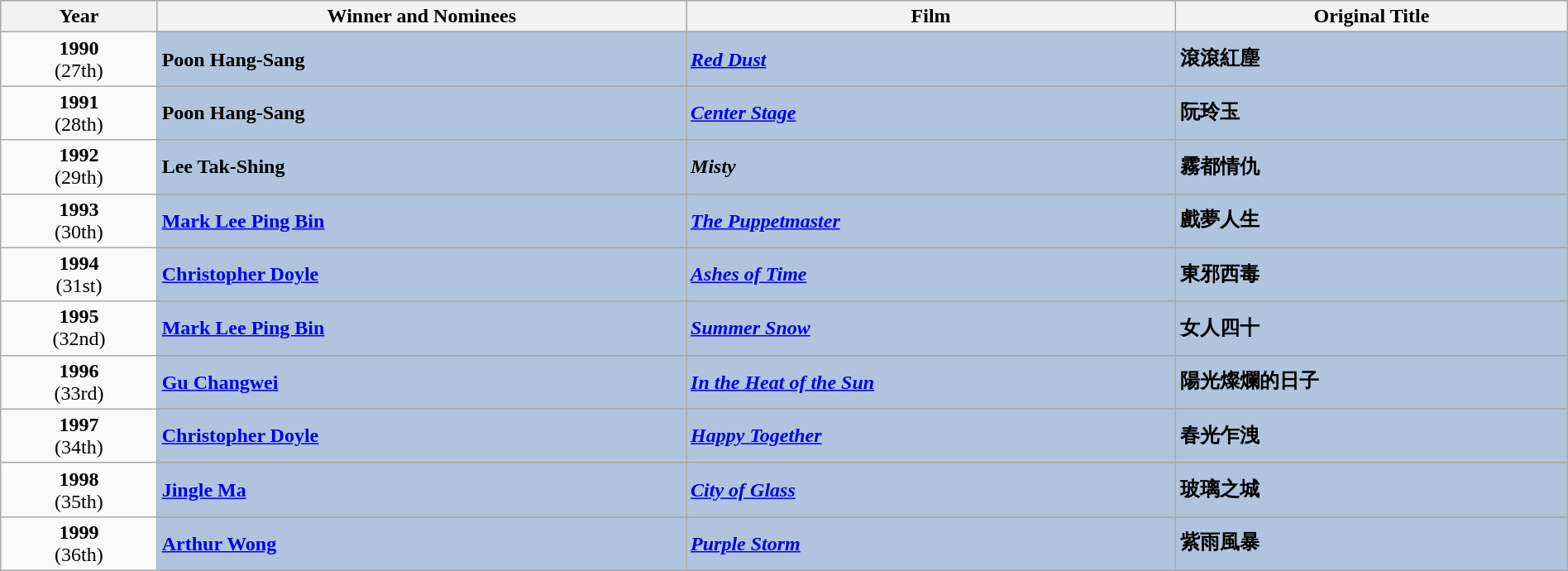<table class="wikitable" style="width:100%;" cellpadding="5">
<tr style="background:#bebebe;">
<th style="width:8%;">Year</th>
<th style="width:27%;">Winner and Nominees</th>
<th style="width:25%;">Film</th>
<th style="width:20%;">Original Title</th>
</tr>
<tr>
<td rowspan="2" style="text-align:center"><strong>1990</strong><br>(27th)</td>
</tr>
<tr style="background:#B0C4DE;">
<td><strong>Poon Hang-Sang</strong></td>
<td><strong><em><a href='#'>Red Dust</a></em></strong></td>
<td><strong>滾滾紅塵</strong></td>
</tr>
<tr>
<td rowspan="2" style="text-align:center"><strong>1991</strong><br>(28th)</td>
</tr>
<tr style="background:#B0C4DE;">
<td><strong>Poon Hang-Sang</strong></td>
<td><strong><em><a href='#'>Center Stage</a></em></strong></td>
<td><strong>阮玲玉</strong></td>
</tr>
<tr>
<td rowspan="2" style="text-align:center"><strong>1992</strong><br>(29th)</td>
</tr>
<tr style="background:#B0C4DE;">
<td><strong>Lee Tak-Shing</strong></td>
<td><strong><em>Misty</em></strong></td>
<td><strong>霧都情仇</strong></td>
</tr>
<tr>
<td rowspan="2" style="text-align:center"><strong>1993</strong><br>(30th)</td>
</tr>
<tr style="background:#B0C4DE;">
<td><strong><a href='#'>Mark Lee Ping Bin</a></strong></td>
<td><strong><em><a href='#'>The Puppetmaster</a></em></strong></td>
<td><strong>戲夢人生</strong></td>
</tr>
<tr>
<td rowspan="2" style="text-align:center"><strong>1994</strong><br>(31st)</td>
</tr>
<tr style="background:#B0C4DE;">
<td><strong><a href='#'>Christopher Doyle</a></strong></td>
<td><strong><em><a href='#'>Ashes of Time</a></em></strong></td>
<td><strong>東邪西毒</strong></td>
</tr>
<tr>
<td rowspan="2" style="text-align:center"><strong>1995</strong><br>(32nd)</td>
</tr>
<tr style="background:#B0C4DE;">
<td><strong><a href='#'>Mark Lee Ping Bin</a></strong></td>
<td><strong><em><a href='#'>Summer Snow</a></em></strong></td>
<td><strong>女人四十</strong></td>
</tr>
<tr>
<td rowspan="2" style="text-align:center"><strong>1996</strong><br>(33rd)</td>
</tr>
<tr style="background:#B0C4DE;">
<td><strong><a href='#'>Gu Changwei</a></strong></td>
<td><strong><em><a href='#'>In the Heat of the Sun</a></em></strong></td>
<td><strong>陽光燦爛的日子</strong></td>
</tr>
<tr>
<td rowspan="2" style="text-align:center"><strong>1997</strong><br>(34th)</td>
</tr>
<tr style="background:#B0C4DE;">
<td><strong><a href='#'>Christopher Doyle</a></strong></td>
<td><strong><em><a href='#'>Happy Together</a></em></strong></td>
<td><strong>春光乍洩</strong></td>
</tr>
<tr>
<td rowspan="2" style="text-align:center"><strong>1998</strong><br>(35th)</td>
</tr>
<tr style="background:#B0C4DE;">
<td><strong><a href='#'>Jingle Ma</a></strong></td>
<td><strong><em><a href='#'>City of Glass</a></em></strong></td>
<td><strong>玻璃之城</strong></td>
</tr>
<tr>
<td rowspan="2" style="text-align:center"><strong>1999</strong><br>(36th)</td>
</tr>
<tr style="background:#B0C4DE;">
<td><strong><a href='#'>Arthur Wong</a></strong></td>
<td><strong><em><a href='#'>Purple Storm</a></em></strong></td>
<td><strong>紫雨風暴</strong></td>
</tr>
</table>
